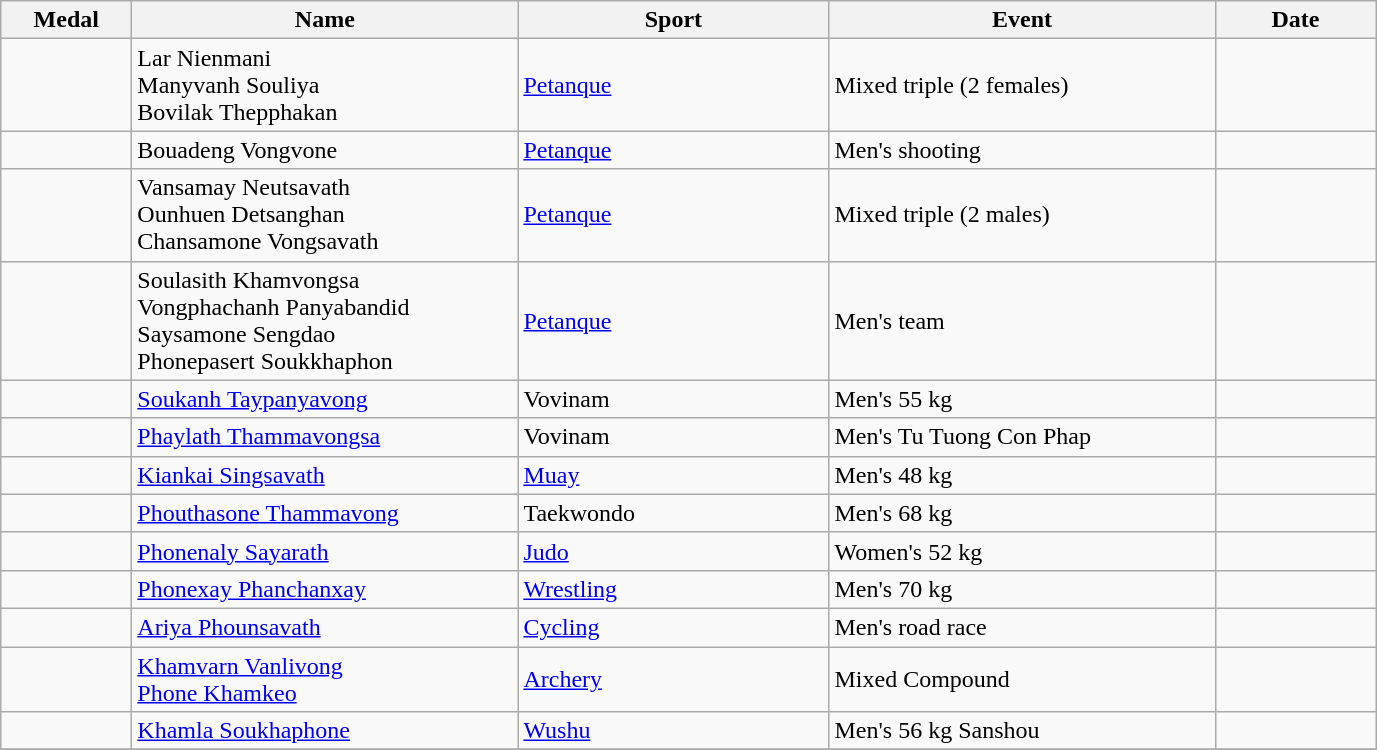<table class="wikitable sortable" style="font-size:100%">
<tr>
<th width="80">Medal</th>
<th width="250">Name</th>
<th width="200">Sport</th>
<th width="250">Event</th>
<th width="100">Date</th>
</tr>
<tr>
<td></td>
<td>Lar Nienmani<br>Manyvanh Souliya<br>Bovilak Thepphakan</td>
<td><a href='#'>Petanque</a></td>
<td>Mixed triple (2 females)</td>
<td></td>
</tr>
<tr>
<td></td>
<td>Bouadeng Vongvone</td>
<td><a href='#'>Petanque</a></td>
<td>Men's shooting</td>
<td></td>
</tr>
<tr>
<td></td>
<td>Vansamay Neutsavath<br>Ounhuen Detsanghan<br>Chansamone Vongsavath</td>
<td><a href='#'>Petanque</a></td>
<td>Mixed triple (2 males)</td>
<td></td>
</tr>
<tr>
<td></td>
<td>Soulasith Khamvongsa<br>Vongphachanh Panyabandid<br>Saysamone Sengdao<br>Phonepasert Soukkhaphon</td>
<td><a href='#'>Petanque</a></td>
<td>Men's team</td>
<td></td>
</tr>
<tr>
<td></td>
<td><a href='#'>Soukanh Taypanyavong</a></td>
<td>Vovinam</td>
<td>Men's 55 kg</td>
<td></td>
</tr>
<tr>
<td></td>
<td><a href='#'>Phaylath Thammavongsa</a></td>
<td>Vovinam</td>
<td>Men's Tu Tuong Con Phap</td>
<td></td>
</tr>
<tr>
<td></td>
<td><a href='#'>Kiankai Singsavath</a></td>
<td><a href='#'>Muay</a></td>
<td>Men's 48 kg</td>
<td></td>
</tr>
<tr>
<td></td>
<td><a href='#'>Phouthasone Thammavong</a></td>
<td>Taekwondo</td>
<td>Men's 68 kg</td>
<td></td>
</tr>
<tr>
<td></td>
<td><a href='#'>Phonenaly Sayarath</a></td>
<td><a href='#'>Judo</a></td>
<td>Women's 52 kg</td>
<td></td>
</tr>
<tr>
<td></td>
<td><a href='#'>Phonexay Phanchanxay</a></td>
<td><a href='#'>Wrestling</a></td>
<td>Men's 70 kg</td>
<td></td>
</tr>
<tr>
<td></td>
<td><a href='#'>Ariya Phounsavath</a></td>
<td><a href='#'>Cycling</a></td>
<td>Men's road race</td>
<td></td>
</tr>
<tr>
<td></td>
<td><a href='#'>Khamvarn Vanlivong</a><br><a href='#'>Phone Khamkeo</a></td>
<td><a href='#'>Archery</a></td>
<td>Mixed Compound</td>
<td></td>
</tr>
<tr>
<td></td>
<td><a href='#'>Khamla Soukhaphone</a></td>
<td><a href='#'>Wushu</a></td>
<td>Men's 56 kg Sanshou</td>
<td></td>
</tr>
<tr>
</tr>
</table>
